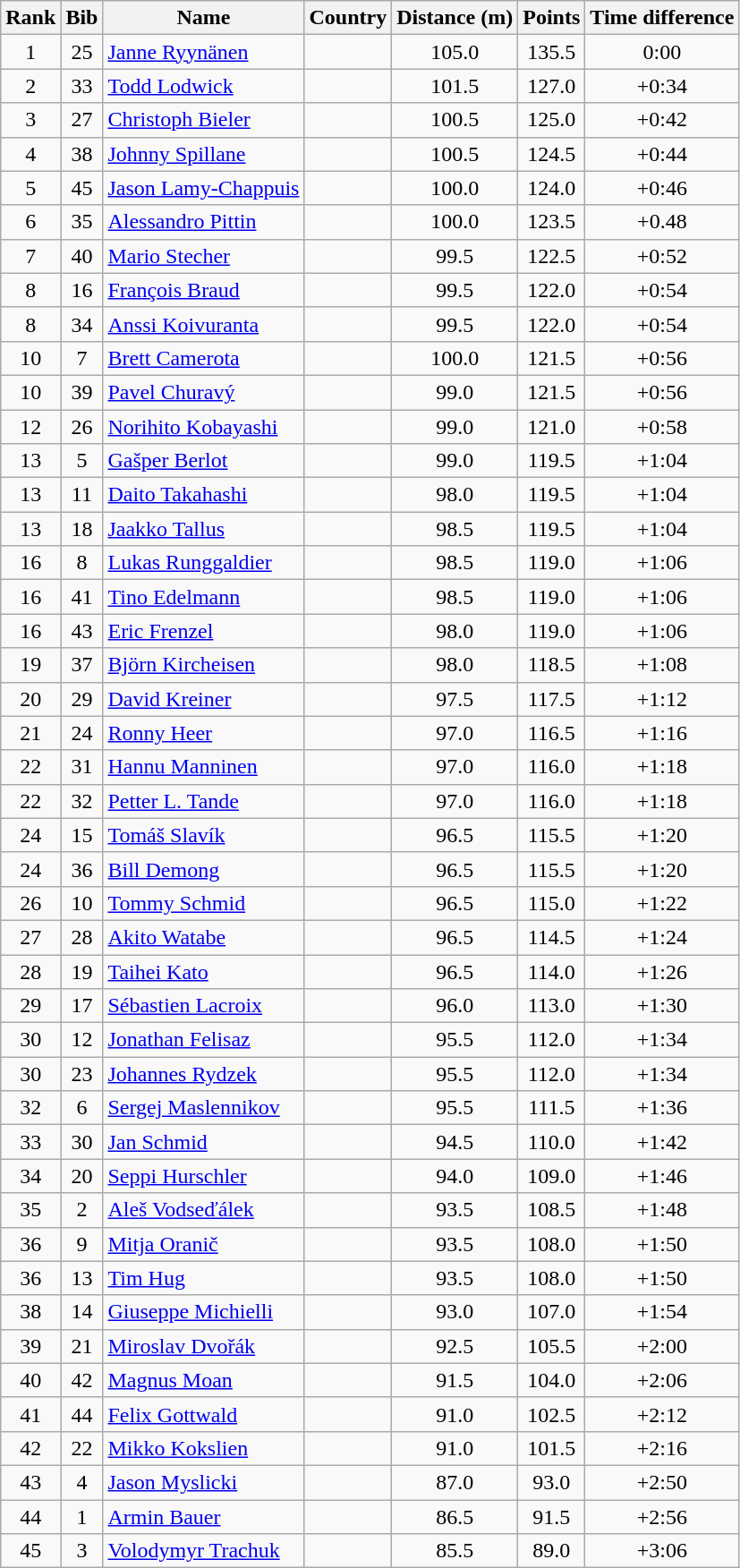<table class="wikitable sortable" style="text-align:center">
<tr>
<th>Rank</th>
<th>Bib</th>
<th>Name</th>
<th>Country</th>
<th>Distance (m)</th>
<th>Points</th>
<th>Time difference</th>
</tr>
<tr>
<td>1</td>
<td>25</td>
<td align="left"><a href='#'>Janne Ryynänen</a></td>
<td align="left"></td>
<td>105.0</td>
<td>135.5</td>
<td>0:00</td>
</tr>
<tr>
<td>2</td>
<td>33</td>
<td align="left"><a href='#'>Todd Lodwick</a></td>
<td align="left"></td>
<td>101.5</td>
<td>127.0</td>
<td>+0:34</td>
</tr>
<tr>
<td>3</td>
<td>27</td>
<td align="left"><a href='#'>Christoph Bieler</a></td>
<td align="left"></td>
<td>100.5</td>
<td>125.0</td>
<td>+0:42</td>
</tr>
<tr>
<td>4</td>
<td>38</td>
<td align="left"><a href='#'>Johnny Spillane</a></td>
<td align="left"></td>
<td>100.5</td>
<td>124.5</td>
<td>+0:44</td>
</tr>
<tr>
<td>5</td>
<td>45</td>
<td align="left"><a href='#'>Jason Lamy-Chappuis</a></td>
<td align="left"></td>
<td>100.0</td>
<td>124.0</td>
<td>+0:46</td>
</tr>
<tr>
<td>6</td>
<td>35</td>
<td align="left"><a href='#'>Alessandro Pittin</a></td>
<td align="left"></td>
<td>100.0</td>
<td>123.5</td>
<td>+0.48</td>
</tr>
<tr>
<td>7</td>
<td>40</td>
<td align="left"><a href='#'>Mario Stecher</a></td>
<td align="left"></td>
<td>99.5</td>
<td>122.5</td>
<td>+0:52</td>
</tr>
<tr>
<td>8</td>
<td>16</td>
<td align="left"><a href='#'>François Braud</a></td>
<td align="left"></td>
<td>99.5</td>
<td>122.0</td>
<td>+0:54</td>
</tr>
<tr>
<td>8</td>
<td>34</td>
<td align="left"><a href='#'>Anssi Koivuranta</a></td>
<td align="left"></td>
<td>99.5</td>
<td>122.0</td>
<td>+0:54</td>
</tr>
<tr>
<td>10</td>
<td>7</td>
<td align="left"><a href='#'>Brett Camerota</a></td>
<td align="left"></td>
<td>100.0</td>
<td>121.5</td>
<td>+0:56</td>
</tr>
<tr>
<td>10</td>
<td>39</td>
<td align="left"><a href='#'>Pavel Churavý</a></td>
<td align="left"></td>
<td>99.0</td>
<td>121.5</td>
<td>+0:56</td>
</tr>
<tr>
<td>12</td>
<td>26</td>
<td align="left"><a href='#'>Norihito Kobayashi</a></td>
<td align="left"></td>
<td>99.0</td>
<td>121.0</td>
<td>+0:58</td>
</tr>
<tr>
<td>13</td>
<td>5</td>
<td align="left"><a href='#'>Gašper Berlot</a></td>
<td align="left"></td>
<td>99.0</td>
<td>119.5</td>
<td>+1:04</td>
</tr>
<tr>
<td>13</td>
<td>11</td>
<td align="left"><a href='#'>Daito Takahashi</a></td>
<td align="left"></td>
<td>98.0</td>
<td>119.5</td>
<td>+1:04</td>
</tr>
<tr>
<td>13</td>
<td>18</td>
<td align="left"><a href='#'>Jaakko Tallus</a></td>
<td align="left"></td>
<td>98.5</td>
<td>119.5</td>
<td>+1:04</td>
</tr>
<tr>
<td>16</td>
<td>8</td>
<td align="left"><a href='#'>Lukas Runggaldier</a></td>
<td align="left"></td>
<td>98.5</td>
<td>119.0</td>
<td>+1:06</td>
</tr>
<tr>
<td>16</td>
<td>41</td>
<td align="left"><a href='#'>Tino Edelmann</a></td>
<td align="left"></td>
<td>98.5</td>
<td>119.0</td>
<td>+1:06</td>
</tr>
<tr>
<td>16</td>
<td>43</td>
<td align="left"><a href='#'>Eric Frenzel</a></td>
<td align="left"></td>
<td>98.0</td>
<td>119.0</td>
<td>+1:06</td>
</tr>
<tr>
<td>19</td>
<td>37</td>
<td align="left"><a href='#'>Björn Kircheisen</a></td>
<td align="left"></td>
<td>98.0</td>
<td>118.5</td>
<td>+1:08</td>
</tr>
<tr>
<td>20</td>
<td>29</td>
<td align="left"><a href='#'>David Kreiner</a></td>
<td align="left"></td>
<td>97.5</td>
<td>117.5</td>
<td>+1:12</td>
</tr>
<tr>
<td>21</td>
<td>24</td>
<td align="left"><a href='#'>Ronny Heer</a></td>
<td align="left"></td>
<td>97.0</td>
<td>116.5</td>
<td>+1:16</td>
</tr>
<tr>
<td>22</td>
<td>31</td>
<td align="left"><a href='#'>Hannu Manninen</a></td>
<td align="left"></td>
<td>97.0</td>
<td>116.0</td>
<td>+1:18</td>
</tr>
<tr>
<td>22</td>
<td>32</td>
<td align="left"><a href='#'>Petter L. Tande</a></td>
<td align="left"></td>
<td>97.0</td>
<td>116.0</td>
<td>+1:18</td>
</tr>
<tr>
<td>24</td>
<td>15</td>
<td align="left"><a href='#'>Tomáš Slavík</a></td>
<td align="left"></td>
<td>96.5</td>
<td>115.5</td>
<td>+1:20</td>
</tr>
<tr>
<td>24</td>
<td>36</td>
<td align="left"><a href='#'>Bill Demong</a></td>
<td align="left"></td>
<td>96.5</td>
<td>115.5</td>
<td>+1:20</td>
</tr>
<tr>
<td>26</td>
<td>10</td>
<td align="left"><a href='#'>Tommy Schmid</a></td>
<td align="left"></td>
<td>96.5</td>
<td>115.0</td>
<td>+1:22</td>
</tr>
<tr>
<td>27</td>
<td>28</td>
<td align="left"><a href='#'>Akito Watabe</a></td>
<td align="left"></td>
<td>96.5</td>
<td>114.5</td>
<td>+1:24</td>
</tr>
<tr>
<td>28</td>
<td>19</td>
<td align="left"><a href='#'>Taihei Kato</a></td>
<td align="left"></td>
<td>96.5</td>
<td>114.0</td>
<td>+1:26</td>
</tr>
<tr>
<td>29</td>
<td>17</td>
<td align="left"><a href='#'>Sébastien Lacroix</a></td>
<td align="left"></td>
<td>96.0</td>
<td>113.0</td>
<td>+1:30</td>
</tr>
<tr>
<td>30</td>
<td>12</td>
<td align="left"><a href='#'>Jonathan Felisaz</a></td>
<td align="left"></td>
<td>95.5</td>
<td>112.0</td>
<td>+1:34</td>
</tr>
<tr>
<td>30</td>
<td>23</td>
<td align="left"><a href='#'>Johannes Rydzek</a></td>
<td align="left"></td>
<td>95.5</td>
<td>112.0</td>
<td>+1:34</td>
</tr>
<tr>
<td>32</td>
<td>6</td>
<td align="left"><a href='#'>Sergej Maslennikov</a></td>
<td align="left"></td>
<td>95.5</td>
<td>111.5</td>
<td>+1:36</td>
</tr>
<tr>
<td>33</td>
<td>30</td>
<td align="left"><a href='#'>Jan Schmid</a></td>
<td align="left"></td>
<td>94.5</td>
<td>110.0</td>
<td>+1:42</td>
</tr>
<tr>
<td>34</td>
<td>20</td>
<td align="left"><a href='#'>Seppi Hurschler</a></td>
<td align="left"></td>
<td>94.0</td>
<td>109.0</td>
<td>+1:46</td>
</tr>
<tr>
<td>35</td>
<td>2</td>
<td align="left"><a href='#'>Aleš Vodseďálek</a></td>
<td align="left"></td>
<td>93.5</td>
<td>108.5</td>
<td>+1:48</td>
</tr>
<tr>
<td>36</td>
<td>9</td>
<td align="left"><a href='#'>Mitja Oranič</a></td>
<td align="left"></td>
<td>93.5</td>
<td>108.0</td>
<td>+1:50</td>
</tr>
<tr>
<td>36</td>
<td>13</td>
<td align="left"><a href='#'>Tim Hug</a></td>
<td align="left"></td>
<td>93.5</td>
<td>108.0</td>
<td>+1:50</td>
</tr>
<tr>
<td>38</td>
<td>14</td>
<td align="left"><a href='#'>Giuseppe Michielli</a></td>
<td align="left"></td>
<td>93.0</td>
<td>107.0</td>
<td>+1:54</td>
</tr>
<tr>
<td>39</td>
<td>21</td>
<td align="left"><a href='#'>Miroslav Dvořák</a></td>
<td align="left"></td>
<td>92.5</td>
<td>105.5</td>
<td>+2:00</td>
</tr>
<tr>
<td>40</td>
<td>42</td>
<td align="left"><a href='#'>Magnus Moan</a></td>
<td align="left"></td>
<td>91.5</td>
<td>104.0</td>
<td>+2:06</td>
</tr>
<tr>
<td>41</td>
<td>44</td>
<td align="left"><a href='#'>Felix Gottwald</a></td>
<td align="left"></td>
<td>91.0</td>
<td>102.5</td>
<td>+2:12</td>
</tr>
<tr>
<td>42</td>
<td>22</td>
<td align="left"><a href='#'>Mikko Kokslien</a></td>
<td align="left"></td>
<td>91.0</td>
<td>101.5</td>
<td>+2:16</td>
</tr>
<tr>
<td>43</td>
<td>4</td>
<td align="left"><a href='#'>Jason Myslicki</a></td>
<td align="left"></td>
<td>87.0</td>
<td>93.0</td>
<td>+2:50</td>
</tr>
<tr>
<td>44</td>
<td>1</td>
<td align="left"><a href='#'>Armin Bauer</a></td>
<td align="left"></td>
<td>86.5</td>
<td>91.5</td>
<td>+2:56</td>
</tr>
<tr>
<td>45</td>
<td>3</td>
<td align="left"><a href='#'>Volodymyr Trachuk</a></td>
<td align="left"></td>
<td>85.5</td>
<td>89.0</td>
<td>+3:06</td>
</tr>
</table>
